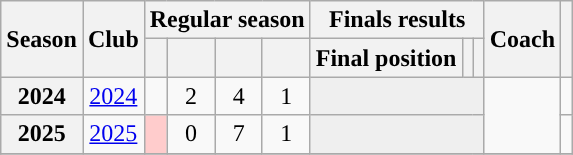<table class="wikitable sortable plainrowheaders" style="text-align:center;">
<tr>
<th scope="col" rowspan=2>Season</th>
<th scope="col" class="unsortable" rowspan=2>Club</th>
<th scope="col" colspan="4">Regular season</th>
<th scope="col" colspan="3">Finals results</th>
<th scope="col" rowspan=2>Coach</th>
<th scope="col" class="unsortable" rowspan=2></th>
</tr>
<tr>
<th scope="col"></th>
<th scope="col"></th>
<th scope="col"></th>
<th scope="col"></th>
<th scope="col">Final position</th>
<th scope="col"></th>
<th scope="col"></th>
</tr>
<tr>
<th scope="row" style="text-align:center;">2024</th>
<td><a href='#'>2024</a></td>
<td></td>
<td>2</td>
<td>4</td>
<td>1</td>
<td colspan=3 style="background:#efefef;"></td>
<td rowspan=2></td>
<td></td>
</tr>
<tr>
<th scope="row" style="text-align:center;">2025</th>
<td><a href='#'>2025</a></td>
<td style="background-color:#fcc;"></td>
<td>0</td>
<td>7</td>
<td>1</td>
<td colspan=3 style="background:#efefef;"></td>
<td></td>
</tr>
<tr>
</tr>
</table>
